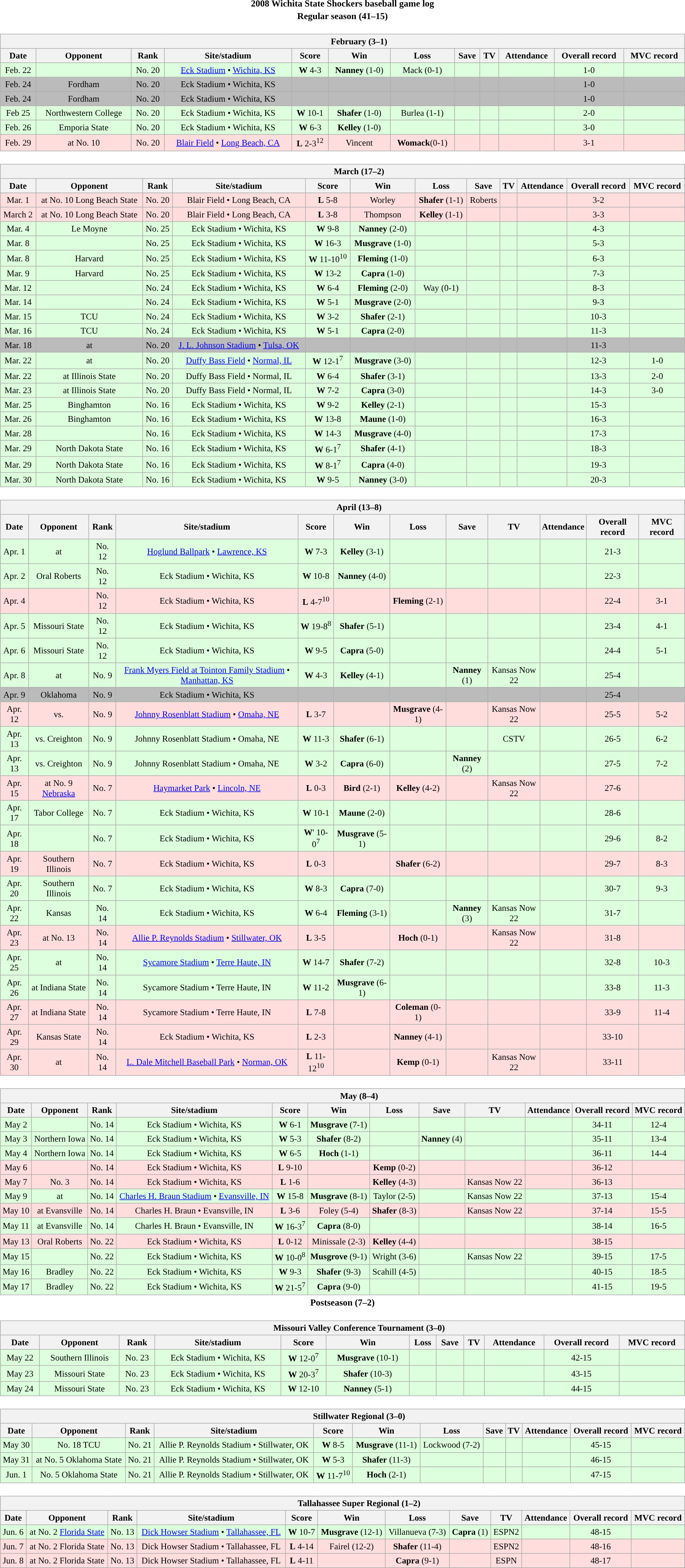<table class="toccolours" width=95% style="clear:both; margin:1.5em auto; text-align:center;">
<tr>
<th colspan=2>2008 Wichita State Shockers baseball game log</th>
</tr>
<tr>
<th colspan=2>Regular season (41–15)</th>
</tr>
<tr valign="top">
<td><br><table class="wikitable collapsible collapsed" style="margin:auto; width:100%; text-align:center; font-size:95%">
<tr>
<th colspan=12 style="padding-left:4em;">February (3–1)</th>
</tr>
<tr>
<th>Date</th>
<th>Opponent</th>
<th>Rank</th>
<th>Site/stadium</th>
<th>Score</th>
<th>Win</th>
<th>Loss</th>
<th>Save</th>
<th>TV</th>
<th>Attendance</th>
<th>Overall record</th>
<th>MVC record</th>
</tr>
<tr align="center" bgcolor=#ddffdd>
<td>Feb. 22</td>
<td></td>
<td>No. 20</td>
<td><a href='#'>Eck Stadium</a> • <a href='#'>Wichita, KS</a></td>
<td><strong>W</strong> 4-3</td>
<td><strong>Nanney</strong> (1-0)</td>
<td>Mack (0-1)</td>
<td></td>
<td></td>
<td></td>
<td>1-0</td>
<td></td>
</tr>
<tr align="center" bgcolor=#bbbbbb>
<td>Feb. 24</td>
<td>Fordham</td>
<td>No. 20</td>
<td>Eck Stadium • Wichita, KS</td>
<td></td>
<td></td>
<td></td>
<td></td>
<td></td>
<td></td>
<td>1-0</td>
<td></td>
</tr>
<tr align="center" bgcolor=#bbbbbb>
<td>Feb. 24</td>
<td>Fordham</td>
<td>No. 20</td>
<td>Eck Stadium • Wichita, KS</td>
<td></td>
<td></td>
<td></td>
<td></td>
<td></td>
<td></td>
<td>1-0</td>
<td></td>
</tr>
<tr align="center" bgcolor=#ddffdd>
<td>Feb 25</td>
<td>Northwestern College</td>
<td>No. 20</td>
<td>Eck Stadium • Wichita, KS</td>
<td><strong>W</strong> 10-1</td>
<td><strong>Shafer</strong> (1-0)</td>
<td>Burlea (1-1)</td>
<td></td>
<td></td>
<td></td>
<td>2-0</td>
<td></td>
</tr>
<tr align="center" bgcolor=#ddffdd>
<td>Feb. 26</td>
<td>Emporia State</td>
<td>No. 20</td>
<td>Eck Stadium • Wichita, KS</td>
<td><strong>W</strong> 6-3</td>
<td><strong>Kelley</strong> (1-0)</td>
<td></td>
<td></td>
<td></td>
<td></td>
<td>3-0</td>
<td></td>
</tr>
<tr align="center" bgcolor=#ffdddd>
<td>Feb. 29</td>
<td>at No. 10 </td>
<td>No. 20</td>
<td><a href='#'>Blair Field</a> • <a href='#'>Long Beach, CA</a></td>
<td><strong>L</strong> 2-3<sup>12</sup></td>
<td>Vincent</td>
<td><strong>Womack</strong>(0-1)</td>
<td></td>
<td></td>
<td></td>
<td>3-1</td>
<td></td>
</tr>
</table>
</td>
</tr>
<tr>
<td><br><table class="wikitable collapsible collapsed" style="margin:auto; width:100%; text-align:center; font-size:95%">
<tr>
<th colspan=12 style="padding-left:4em;">March (17–2)</th>
</tr>
<tr>
<th>Date</th>
<th>Opponent</th>
<th>Rank</th>
<th>Site/stadium</th>
<th>Score</th>
<th>Win</th>
<th>Loss</th>
<th>Save</th>
<th>TV</th>
<th>Attendance</th>
<th>Overall record</th>
<th>MVC record</th>
</tr>
<tr align="center" bgcolor=#ffdddd>
<td>Mar. 1</td>
<td>at No. 10 Long Beach State</td>
<td>No. 20</td>
<td>Blair Field • Long Beach, CA</td>
<td><strong>L</strong> 5-8</td>
<td>Worley</td>
<td><strong>Shafer</strong> (1-1)</td>
<td>Roberts</td>
<td></td>
<td></td>
<td>3-2</td>
<td></td>
</tr>
<tr align="center" bgcolor=#ffdddd>
<td>March 2</td>
<td>at No. 10 Long Beach State</td>
<td>No. 20</td>
<td>Blair Field • Long Beach, CA</td>
<td><strong>L</strong> 3-8</td>
<td>Thompson</td>
<td><strong>Kelley</strong> (1-1)</td>
<td></td>
<td></td>
<td></td>
<td>3-3</td>
<td></td>
</tr>
<tr align="center" bgcolor=#ddffdd>
<td>Mar. 4</td>
<td>Le Moyne</td>
<td>No. 25</td>
<td>Eck Stadium • Wichita, KS</td>
<td><strong>W</strong> 9-8</td>
<td><strong>Nanney</strong> (2-0)</td>
<td></td>
<td></td>
<td></td>
<td></td>
<td>4-3</td>
<td></td>
</tr>
<tr align="center" bgcolor=#ddffdd>
<td>Mar. 8</td>
<td></td>
<td>No. 25</td>
<td>Eck Stadium • Wichita, KS</td>
<td><strong>W</strong> 16-3</td>
<td><strong>Musgrave</strong> (1-0)</td>
<td></td>
<td></td>
<td></td>
<td></td>
<td>5-3</td>
<td></td>
</tr>
<tr align="center" bgcolor=#ddffdd>
<td>Mar. 8</td>
<td>Harvard</td>
<td>No. 25</td>
<td>Eck Stadium • Wichita, KS</td>
<td><strong>W</strong> 11-10<sup>10</sup></td>
<td><strong>Fleming</strong> (1-0)</td>
<td></td>
<td></td>
<td></td>
<td></td>
<td>6-3</td>
<td></td>
</tr>
<tr align="center" bgcolor=#ddffdd>
<td>Mar. 9</td>
<td>Harvard</td>
<td>No. 25</td>
<td>Eck Stadium • Wichita, KS</td>
<td><strong>W</strong> 13-2</td>
<td><strong>Capra</strong> (1-0)</td>
<td></td>
<td></td>
<td></td>
<td></td>
<td>7-3</td>
<td></td>
</tr>
<tr align="center" bgcolor=#ddffdd>
<td>Mar. 12</td>
<td></td>
<td>No. 24</td>
<td>Eck Stadium • Wichita, KS</td>
<td><strong>W</strong> 6-4</td>
<td><strong>Fleming</strong> (2-0)</td>
<td>Way (0-1)</td>
<td></td>
<td></td>
<td></td>
<td>8-3</td>
<td></td>
</tr>
<tr align="center" bgcolor=#ddffdd>
<td>Mar. 14</td>
<td></td>
<td>No. 24</td>
<td>Eck Stadium • Wichita, KS</td>
<td><strong>W</strong> 5-1</td>
<td><strong>Musgrave</strong> (2-0)</td>
<td></td>
<td></td>
<td></td>
<td></td>
<td>9-3</td>
<td></td>
</tr>
<tr align="center" bgcolor=#ddffdd>
<td>Mar. 15</td>
<td>TCU</td>
<td>No. 24</td>
<td>Eck Stadium • Wichita, KS</td>
<td><strong>W</strong> 3-2</td>
<td><strong>Shafer</strong> (2-1)</td>
<td></td>
<td></td>
<td></td>
<td></td>
<td>10-3</td>
<td></td>
</tr>
<tr align="center" bgcolor=#ddffdd>
<td>Mar. 16</td>
<td>TCU</td>
<td>No. 24</td>
<td>Eck Stadium • Wichita, KS</td>
<td><strong>W</strong> 5-1</td>
<td><strong>Capra</strong> (2-0)</td>
<td></td>
<td></td>
<td></td>
<td></td>
<td>11-3</td>
<td></td>
</tr>
<tr align="center" bgcolor=#bbbbbb>
<td>Mar. 18</td>
<td>at </td>
<td>No. 20</td>
<td><a href='#'>J. L. Johnson Stadium</a> • <a href='#'>Tulsa, OK</a></td>
<td></td>
<td></td>
<td></td>
<td></td>
<td></td>
<td></td>
<td>11-3</td>
<td></td>
</tr>
<tr align="center" bgcolor=#ddffdd>
<td>Mar. 22</td>
<td>at </td>
<td>No. 20</td>
<td><a href='#'>Duffy Bass Field</a> • <a href='#'>Normal, IL</a></td>
<td><strong>W</strong> 12-1<sup>7</sup></td>
<td><strong>Musgrave</strong> (3-0)</td>
<td></td>
<td></td>
<td></td>
<td></td>
<td>12-3</td>
<td>1-0</td>
</tr>
<tr align="center" bgcolor=#ddffdd>
<td>Mar. 22</td>
<td>at Illinois State</td>
<td>No. 20</td>
<td>Duffy Bass Field • Normal, IL</td>
<td><strong>W</strong> 6-4</td>
<td><strong>Shafer</strong> (3-1)</td>
<td></td>
<td></td>
<td></td>
<td></td>
<td>13-3</td>
<td>2-0</td>
</tr>
<tr align="center" bgcolor=#ddffdd>
<td>Mar. 23</td>
<td>at Illinois State</td>
<td>No. 20</td>
<td>Duffy Bass Field • Normal, IL</td>
<td><strong>W</strong> 7-2</td>
<td><strong>Capra</strong> (3-0)</td>
<td></td>
<td></td>
<td></td>
<td></td>
<td>14-3</td>
<td>3-0</td>
</tr>
<tr align="center" bgcolor=#ddffdd>
<td>Mar. 25</td>
<td>Binghamton</td>
<td>No. 16</td>
<td>Eck Stadium • Wichita, KS</td>
<td><strong>W</strong> 9-2</td>
<td><strong>Kelley</strong> (2-1)</td>
<td></td>
<td></td>
<td></td>
<td></td>
<td>15-3</td>
<td></td>
</tr>
<tr align="center" bgcolor=#ddffdd>
<td>Mar. 26</td>
<td>Binghamton</td>
<td>No. 16</td>
<td>Eck Stadium • Wichita, KS</td>
<td><strong>W</strong> 13-8</td>
<td><strong>Maune</strong> (1-0)</td>
<td></td>
<td></td>
<td></td>
<td></td>
<td>16-3</td>
<td></td>
</tr>
<tr align="center" bgcolor=#ddffdd>
<td>Mar. 28</td>
<td></td>
<td>No. 16</td>
<td>Eck Stadium • Wichita, KS</td>
<td><strong>W</strong> 14-3</td>
<td><strong>Musgrave</strong> (4-0)</td>
<td></td>
<td></td>
<td></td>
<td></td>
<td>17-3</td>
<td></td>
</tr>
<tr align="center" bgcolor=#ddffdd>
<td>Mar. 29</td>
<td>North Dakota State</td>
<td>No. 16</td>
<td>Eck Stadium • Wichita, KS</td>
<td><strong>W</strong> 6-1<sup>7</sup></td>
<td><strong>Shafer</strong> (4-1)</td>
<td></td>
<td></td>
<td></td>
<td></td>
<td>18-3</td>
<td></td>
</tr>
<tr align="center" bgcolor=#ddffdd>
<td>Mar. 29</td>
<td>North Dakota State</td>
<td>No. 16</td>
<td>Eck Stadium • Wichita, KS</td>
<td><strong>W</strong> 8-1<sup>7</sup></td>
<td><strong>Capra</strong> (4-0)</td>
<td></td>
<td></td>
<td></td>
<td></td>
<td>19-3</td>
<td></td>
</tr>
<tr align="center" bgcolor=#ddffdd>
<td>Mar. 30</td>
<td>North Dakota State</td>
<td>No. 16</td>
<td>Eck Stadium • Wichita, KS</td>
<td><strong>W</strong> 9-5</td>
<td><strong>Nanney</strong> (3-0)</td>
<td></td>
<td></td>
<td></td>
<td></td>
<td>20-3</td>
<td></td>
</tr>
</table>
</td>
</tr>
<tr>
<td><br><table class="wikitable collapsible collapsed" style="margin:auto; width:100%; text-align:center; font-size:95%">
<tr>
<th colspan=12 style="padding-left:4em;">April (13–8)</th>
</tr>
<tr>
<th>Date</th>
<th>Opponent</th>
<th>Rank</th>
<th>Site/stadium</th>
<th>Score</th>
<th>Win</th>
<th>Loss</th>
<th>Save</th>
<th>TV</th>
<th>Attendance</th>
<th>Overall record</th>
<th>MVC record</th>
</tr>
<tr align="center" bgcolor=#ddffdd>
<td>Apr. 1</td>
<td>at </td>
<td>No. 12</td>
<td><a href='#'>Hoglund Ballpark</a> • <a href='#'>Lawrence, KS</a></td>
<td><strong>W</strong> 7-3</td>
<td><strong>Kelley</strong> (3-1)</td>
<td></td>
<td></td>
<td></td>
<td></td>
<td>21-3</td>
<td></td>
</tr>
<tr align="center" bgcolor=#ddffdd>
<td>Apr. 2</td>
<td>Oral Roberts</td>
<td>No. 12</td>
<td>Eck Stadium • Wichita, KS</td>
<td><strong>W</strong> 10-8</td>
<td><strong>Nanney</strong> (4-0)</td>
<td></td>
<td></td>
<td></td>
<td></td>
<td>22-3</td>
<td></td>
</tr>
<tr align="center" bgcolor=#ffdddd>
<td>Apr. 4</td>
<td></td>
<td>No. 12</td>
<td>Eck Stadium • Wichita, KS</td>
<td><strong>L</strong> 4-7<sup>10</sup></td>
<td></td>
<td><strong>Fleming</strong> (2-1)</td>
<td></td>
<td></td>
<td></td>
<td>22-4</td>
<td>3-1</td>
</tr>
<tr align="center" bgcolor=#ddffdd>
<td>Apr. 5</td>
<td>Missouri State</td>
<td>No. 12</td>
<td>Eck Stadium • Wichita, KS</td>
<td><strong>W</strong> 19-8<sup>8</sup></td>
<td><strong>Shafer</strong> (5-1)</td>
<td></td>
<td></td>
<td></td>
<td></td>
<td>23-4</td>
<td>4-1</td>
</tr>
<tr align="center" bgcolor=#ddffdd>
<td>Apr. 6</td>
<td>Missouri State</td>
<td>No. 12</td>
<td>Eck Stadium • Wichita, KS</td>
<td><strong>W</strong> 9-5</td>
<td><strong>Capra</strong> (5-0)</td>
<td></td>
<td></td>
<td></td>
<td></td>
<td>24-4</td>
<td>5-1</td>
</tr>
<tr align="center" bgcolor=#ddffdd>
<td>Apr. 8</td>
<td>at </td>
<td>No. 9</td>
<td><a href='#'>Frank Myers Field at Tointon Family Stadium</a> • <a href='#'>Manhattan, KS</a></td>
<td><strong>W</strong> 4-3</td>
<td><strong>Kelley</strong> (4-1)</td>
<td></td>
<td><strong>Nanney</strong> (1)</td>
<td>Kansas Now 22</td>
<td></td>
<td>25-4</td>
<td></td>
</tr>
<tr align="center" bgcolor=#bbbbbb>
<td>Apr. 9</td>
<td>Oklahoma</td>
<td>No. 9</td>
<td>Eck Stadium • Wichita, KS</td>
<td></td>
<td></td>
<td></td>
<td></td>
<td></td>
<td></td>
<td>25-4</td>
<td></td>
</tr>
<tr align="center" bgcolor=#ffdddd>
<td>Apr. 12</td>
<td>vs. </td>
<td>No. 9</td>
<td><a href='#'>Johnny Rosenblatt Stadium</a> • <a href='#'>Omaha, NE</a></td>
<td><strong>L</strong> 3-7</td>
<td></td>
<td><strong>Musgrave</strong> (4-1)</td>
<td></td>
<td>Kansas Now 22</td>
<td></td>
<td>25-5</td>
<td>5-2</td>
</tr>
<tr align="center" bgcolor=#ddffdd>
<td>Apr. 13</td>
<td>vs. Creighton</td>
<td>No. 9</td>
<td>Johnny Rosenblatt Stadium • Omaha, NE</td>
<td><strong>W</strong> 11-3</td>
<td><strong>Shafer</strong> (6-1)</td>
<td></td>
<td></td>
<td>CSTV</td>
<td></td>
<td>26-5</td>
<td>6-2</td>
</tr>
<tr align="center" bgcolor=#ddffdd>
<td>Apr. 13</td>
<td>vs. Creighton</td>
<td>No. 9</td>
<td>Johnny Rosenblatt Stadium • Omaha, NE</td>
<td><strong>W</strong> 3-2</td>
<td><strong>Capra</strong> (6-0)</td>
<td></td>
<td><strong>Nanney</strong> (2)</td>
<td></td>
<td></td>
<td>27-5</td>
<td>7-2</td>
</tr>
<tr align="center" bgcolor=#ffdddd>
<td>Apr. 15</td>
<td>at No. 9 <a href='#'>Nebraska</a></td>
<td>No. 7</td>
<td><a href='#'>Haymarket Park</a> • <a href='#'>Lincoln, NE</a></td>
<td><strong>L</strong> 0-3</td>
<td><strong>Bird</strong> (2-1)</td>
<td><strong>Kelley</strong> (4-2)</td>
<td></td>
<td>Kansas Now 22</td>
<td></td>
<td>27-6</td>
<td></td>
</tr>
<tr align="center" bgcolor=#ddffdd>
<td>Apr. 17</td>
<td>Tabor College</td>
<td>No. 7</td>
<td>Eck Stadium • Wichita, KS</td>
<td><strong>W</strong> 10-1</td>
<td><strong>Maune</strong> (2-0)</td>
<td></td>
<td></td>
<td></td>
<td></td>
<td>28-6</td>
<td></td>
</tr>
<tr align="center" bgcolor=#ddffdd>
<td>Apr. 18</td>
<td></td>
<td>No. 7</td>
<td>Eck Stadium • Wichita, KS</td>
<td><strong>W</strong>' 10-0<sup>7</sup></td>
<td><strong>Musgrave</strong> (5-1)</td>
<td></td>
<td></td>
<td></td>
<td></td>
<td>29-6</td>
<td>8-2</td>
</tr>
<tr align="center" bgcolor=#ffdddd>
<td>Apr. 19</td>
<td>Southern Illinois</td>
<td>No. 7</td>
<td>Eck Stadium • Wichita, KS</td>
<td><strong>L</strong> 0-3</td>
<td></td>
<td><strong>Shafer</strong> (6-2)</td>
<td></td>
<td></td>
<td></td>
<td>29-7</td>
<td>8-3</td>
</tr>
<tr align="center" bgcolor=#ddffdd>
<td>Apr. 20</td>
<td>Southern Illinois</td>
<td>No. 7</td>
<td>Eck Stadium • Wichita, KS</td>
<td><strong>W</strong> 8-3</td>
<td><strong>Capra</strong> (7-0)</td>
<td></td>
<td></td>
<td></td>
<td></td>
<td>30-7</td>
<td>9-3</td>
</tr>
<tr align="center" bgcolor=#ddffdd>
<td>Apr. 22</td>
<td>Kansas</td>
<td>No. 14</td>
<td>Eck Stadium • Wichita, KS</td>
<td><strong>W</strong> 6-4</td>
<td><strong>Fleming</strong> (3-1)</td>
<td></td>
<td><strong>Nanney</strong> (3)</td>
<td>Kansas Now 22</td>
<td></td>
<td>31-7</td>
<td></td>
</tr>
<tr align="center" bgcolor=#ffdddd>
<td>Apr. 23</td>
<td>at No. 13 </td>
<td>No. 14</td>
<td><a href='#'>Allie P. Reynolds Stadium</a> • <a href='#'>Stillwater, OK</a></td>
<td><strong>L</strong> 3-5</td>
<td></td>
<td><strong>Hoch</strong> (0-1)</td>
<td></td>
<td>Kansas Now 22</td>
<td></td>
<td>31-8</td>
<td></td>
</tr>
<tr align="center" bgcolor=#ddffdd>
<td>Apr. 25</td>
<td>at </td>
<td>No. 14</td>
<td><a href='#'>Sycamore Stadium</a> • <a href='#'>Terre Haute, IN</a></td>
<td><strong>W</strong> 14-7</td>
<td><strong>Shafer</strong> (7-2)</td>
<td></td>
<td></td>
<td></td>
<td></td>
<td>32-8</td>
<td>10-3</td>
</tr>
<tr align="center" bgcolor=#ddffdd>
<td>Apr. 26</td>
<td>at Indiana State</td>
<td>No. 14</td>
<td>Sycamore Stadium • Terre Haute, IN</td>
<td><strong>W</strong> 11-2</td>
<td><strong>Musgrave</strong> (6-1)</td>
<td></td>
<td></td>
<td></td>
<td></td>
<td>33-8</td>
<td>11-3</td>
</tr>
<tr align="center" bgcolor=#ffdddd>
<td>Apr. 27</td>
<td>at Indiana State</td>
<td>No. 14</td>
<td>Sycamore Stadium • Terre Haute, IN</td>
<td><strong>L</strong> 7-8</td>
<td></td>
<td><strong>Coleman</strong> (0-1)</td>
<td></td>
<td></td>
<td></td>
<td>33-9</td>
<td>11-4</td>
</tr>
<tr align="center" bgcolor=#ffdddd>
<td>Apr. 29</td>
<td>Kansas State</td>
<td>No. 14</td>
<td>Eck Stadium • Wichita, KS</td>
<td><strong>L</strong> 2-3</td>
<td></td>
<td><strong>Nanney</strong> (4-1)</td>
<td></td>
<td></td>
<td></td>
<td>33-10</td>
<td></td>
</tr>
<tr align="center" bgcolor=#ffdddd>
<td>Apr. 30</td>
<td>at </td>
<td>No. 14</td>
<td><a href='#'>L. Dale Mitchell Baseball Park</a> • <a href='#'>Norman, OK</a></td>
<td><strong>L</strong> 11-12<sup>10</sup></td>
<td></td>
<td><strong>Kemp</strong> (0-1)</td>
<td></td>
<td>Kansas Now 22</td>
<td></td>
<td>33-11</td>
<td></td>
</tr>
</table>
</td>
</tr>
<tr>
<td><br><table class="wikitable collapsible collapsed" style="margin:auto; width:100%; text-align:center; font-size:95%">
<tr>
<th colspan=12 style="padding-left:4em;">May (8–4)</th>
</tr>
<tr>
<th>Date</th>
<th>Opponent</th>
<th>Rank</th>
<th>Site/stadium</th>
<th>Score</th>
<th>Win</th>
<th>Loss</th>
<th>Save</th>
<th>TV</th>
<th>Attendance</th>
<th>Overall record</th>
<th>MVC record</th>
</tr>
<tr align="center" bgcolor=#ddffdd>
<td>May 2</td>
<td></td>
<td>No. 14</td>
<td>Eck Stadium • Wichita, KS</td>
<td><strong>W</strong> 6-1</td>
<td><strong>Musgrave</strong> (7-1)</td>
<td></td>
<td></td>
<td></td>
<td></td>
<td>34-11</td>
<td>12-4</td>
</tr>
<tr align="center" bgcolor=#ddffdd>
<td>May 3</td>
<td>Northern Iowa</td>
<td>No. 14</td>
<td>Eck Stadium • Wichita, KS</td>
<td><strong>W</strong> 5-3</td>
<td><strong>Shafer</strong> (8-2)</td>
<td></td>
<td><strong>Nanney</strong> (4)</td>
<td></td>
<td></td>
<td>35-11</td>
<td>13-4</td>
</tr>
<tr align="center" bgcolor=#ddffdd>
<td>May 4</td>
<td>Northern Iowa</td>
<td>No. 14</td>
<td>Eck Stadium • Wichita, KS</td>
<td><strong>W</strong> 6-5</td>
<td><strong>Hoch</strong> (1-1)</td>
<td></td>
<td></td>
<td></td>
<td></td>
<td>36-11</td>
<td>14-4</td>
</tr>
<tr align="center" bgcolor=#ffdddd>
<td>May 6</td>
<td></td>
<td>No. 14</td>
<td>Eck Stadium • Wichita, KS</td>
<td><strong>L</strong> 9-10</td>
<td></td>
<td><strong>Kemp</strong> (0-2)</td>
<td></td>
<td></td>
<td></td>
<td>36-12</td>
<td></td>
</tr>
<tr align="center" bgcolor=#ffdddd>
<td>May 7</td>
<td>No. 3 </td>
<td>No. 14</td>
<td>Eck Stadium • Wichita, KS</td>
<td><strong>L</strong> 1-6</td>
<td></td>
<td><strong>Kelley</strong> (4-3)</td>
<td></td>
<td>Kansas Now 22</td>
<td></td>
<td>36-13</td>
<td></td>
</tr>
<tr align="center" bgcolor=#ddffdd>
<td>May 9</td>
<td>at </td>
<td>No. 14</td>
<td><a href='#'>Charles H. Braun Stadium</a> • <a href='#'>Evansville, IN</a></td>
<td><strong>W</strong> 15-8</td>
<td><strong>Musgrave</strong> (8-1)</td>
<td>Taylor (2-5)</td>
<td></td>
<td>Kansas Now 22</td>
<td></td>
<td>37-13</td>
<td>15-4</td>
</tr>
<tr align="center" bgcolor=#ffdddd>
<td>May 10</td>
<td>at Evansville</td>
<td>No. 14</td>
<td>Charles H. Braun • Evansville, IN</td>
<td><strong>L</strong> 3-6</td>
<td>Foley (5-4)</td>
<td><strong>Shafer</strong> (8-3)</td>
<td></td>
<td>Kansas Now 22</td>
<td></td>
<td>37-14</td>
<td>15-5</td>
</tr>
<tr align="center" bgcolor=#ddffdd>
<td>May 11</td>
<td>at Evansville</td>
<td>No. 14</td>
<td>Charles H. Braun • Evansville, IN</td>
<td><strong>W</strong> 16-3<sup>7</sup></td>
<td><strong>Capra</strong> (8-0)</td>
<td></td>
<td></td>
<td></td>
<td></td>
<td>38-14</td>
<td>16-5</td>
</tr>
<tr align="center" bgcolor=#ffdddd>
<td>May 13</td>
<td>Oral Roberts</td>
<td>No. 22</td>
<td>Eck Stadium • Wichita, KS</td>
<td><strong>L</strong> 0-12</td>
<td>Minissale (2-3)</td>
<td><strong>Kelley</strong> (4-4)</td>
<td></td>
<td></td>
<td></td>
<td>38-15</td>
<td></td>
</tr>
<tr align="center" bgcolor=#ddffdd>
<td>May 15</td>
<td></td>
<td>No. 22</td>
<td>Eck Stadium • Wichita, KS</td>
<td><strong>W</strong> 10-0<sup>8</sup></td>
<td><strong>Musgrove</strong> (9-1)</td>
<td>Wright (3-6)</td>
<td></td>
<td>Kansas Now 22</td>
<td></td>
<td>39-15</td>
<td>17-5</td>
</tr>
<tr align="center" bgcolor=#ddffdd>
<td>May 16</td>
<td>Bradley</td>
<td>No. 22</td>
<td>Eck Stadium • Wichita, KS</td>
<td><strong>W</strong> 9-3</td>
<td><strong>Shafer</strong> (9-3)</td>
<td>Scahill (4-5)</td>
<td></td>
<td></td>
<td></td>
<td>40-15</td>
<td>18-5</td>
</tr>
<tr align="center" bgcolor=#ddffdd>
<td>May 17</td>
<td>Bradley</td>
<td>No. 22</td>
<td>Eck Stadium • Wichita, KS</td>
<td><strong>W</strong> 21-5<sup>7</sup></td>
<td><strong>Capra</strong> (9-0)</td>
<td></td>
<td></td>
<td></td>
<td></td>
<td>41-15</td>
<td>19-5</td>
</tr>
</table>
</td>
</tr>
<tr>
<th colspan=2>Postseason (7–2)</th>
</tr>
<tr>
<td><br><table class="wikitable collapsible collapsed" style="margin:auto; width:100%; text-align:center; font-size:95%">
<tr>
<th colspan=12 style="padding-left:4em;">Missouri Valley Conference Tournament (3–0)</th>
</tr>
<tr>
<th>Date</th>
<th>Opponent</th>
<th>Rank</th>
<th>Site/stadium</th>
<th>Score</th>
<th>Win</th>
<th>Loss</th>
<th>Save</th>
<th>TV</th>
<th>Attendance</th>
<th>Overall record</th>
<th>MVC record</th>
</tr>
<tr align="center" bgcolor=#ddffdd>
<td>May 22</td>
<td>Southern Illinois</td>
<td>No. 23</td>
<td>Eck Stadium • Wichita, KS</td>
<td><strong>W</strong> 12-0<sup>7</sup></td>
<td><strong>Musgrave</strong> (10-1)</td>
<td></td>
<td></td>
<td></td>
<td></td>
<td>42-15</td>
<td></td>
</tr>
<tr align="center" bgcolor=#ddffdd>
<td>May 23</td>
<td>Missouri State</td>
<td>No. 23</td>
<td>Eck Stadium • Wichita, KS</td>
<td><strong>W</strong> 20-3<sup>7</sup></td>
<td><strong>Shafer</strong> (10-3)</td>
<td></td>
<td></td>
<td></td>
<td></td>
<td>43-15</td>
<td></td>
</tr>
<tr align="center" bgcolor=#ddffdd>
<td>May 24</td>
<td>Missouri State</td>
<td>No. 23</td>
<td>Eck Stadium • Wichita, KS</td>
<td><strong>W</strong> 12-10</td>
<td><strong>Nanney</strong> (5-1)</td>
<td></td>
<td></td>
<td></td>
<td></td>
<td>44-15</td>
<td></td>
</tr>
</table>
</td>
</tr>
<tr>
<td><br><table class="wikitable collapsible collapsed" style="margin:auto; width:100%; text-align:center; font-size:95%">
<tr>
<th colspan=12 style="padding-left:4em;">Stillwater Regional (3–0)</th>
</tr>
<tr>
<th>Date</th>
<th>Opponent</th>
<th>Rank</th>
<th>Site/stadium</th>
<th>Score</th>
<th>Win</th>
<th>Loss</th>
<th>Save</th>
<th>TV</th>
<th>Attendance</th>
<th>Overall record</th>
<th>MVC record</th>
</tr>
<tr align="center" bgcolor=#ddffdd>
<td>May 30</td>
<td>No. 18 TCU</td>
<td>No. 21</td>
<td>Allie P. Reynolds Stadium • Stillwater, OK</td>
<td><strong>W</strong> 8-5</td>
<td><strong>Musgrave</strong> (11-1)</td>
<td>Lockwood (7-2)</td>
<td></td>
<td></td>
<td></td>
<td>45-15</td>
<td></td>
</tr>
<tr align="center" bgcolor=#ddffdd>
<td>May 31</td>
<td>at No. 5 Oklahoma State</td>
<td>No. 21</td>
<td>Allie P. Reynolds Stadium • Stillwater, OK</td>
<td><strong>W</strong> 5-3</td>
<td><strong>Shafer</strong> (11-3)</td>
<td></td>
<td></td>
<td></td>
<td></td>
<td>46-15</td>
<td></td>
</tr>
<tr align="center" bgcolor=#ddffdd>
<td>Jun. 1</td>
<td>No. 5 Oklahoma State</td>
<td>No. 21</td>
<td>Allie P. Reynolds Stadium • Stillwater, OK</td>
<td><strong>W</strong> 11-7<sup>10</sup></td>
<td><strong>Hoch</strong> (2-1)</td>
<td></td>
<td></td>
<td></td>
<td></td>
<td>47-15</td>
<td></td>
</tr>
</table>
</td>
</tr>
<tr>
<td><br><table class="wikitable collapsible collapsed" style="margin:auto; width:100%; text-align:center; font-size:95%">
<tr>
<th colspan=12 style="padding-left:4em;">Tallahassee Super Regional (1–2)</th>
</tr>
<tr>
<th>Date</th>
<th>Opponent</th>
<th>Rank</th>
<th>Site/stadium</th>
<th>Score</th>
<th>Win</th>
<th>Loss</th>
<th>Save</th>
<th>TV</th>
<th>Attendance</th>
<th>Overall record</th>
<th>MVC record</th>
</tr>
<tr align="center" bgcolor=#ddffdd>
<td>Jun. 6</td>
<td>at No. 2 <a href='#'>Florida State</a></td>
<td>No. 13</td>
<td><a href='#'>Dick Howser Stadium</a> • <a href='#'>Tallahassee, FL</a></td>
<td><strong>W</strong> 10-7</td>
<td><strong>Musgrave</strong> (12-1)</td>
<td>Villanueva (7-3)</td>
<td><strong>Capra</strong> (1)</td>
<td>ESPN2</td>
<td></td>
<td>48-15</td>
<td></td>
</tr>
<tr align="center" bgcolor=#ffdddd>
<td>Jun. 7</td>
<td>at No. 2 Florida State</td>
<td>No. 13</td>
<td>Dick Howser Stadium • Tallahassee, FL</td>
<td><strong>L</strong> 4-14</td>
<td>Fairel (12-2)</td>
<td><strong>Shafer</strong> (11-4)</td>
<td></td>
<td>ESPN2</td>
<td></td>
<td>48-16</td>
<td></td>
</tr>
<tr align="center" bgcolor=#ffdddd>
<td>Jun. 8</td>
<td>at No. 2 Florida State</td>
<td>No. 13</td>
<td>Dick Howser Stadium • Tallahassee, FL</td>
<td><strong>L</strong> 4-11</td>
<td></td>
<td><strong>Capra</strong> (9-1)</td>
<td></td>
<td>ESPN</td>
<td></td>
<td>48-17</td>
<td></td>
</tr>
</table>
</td>
</tr>
</table>
